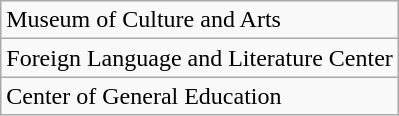<table class="wikitable">
<tr>
<td>Museum of Culture and Arts</td>
</tr>
<tr>
<td>Foreign Language and Literature Center</td>
</tr>
<tr>
<td>Center of General Education</td>
</tr>
</table>
